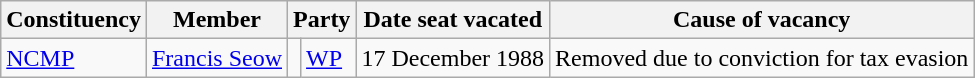<table class="wikitable" border="1">
<tr>
<th>Constituency</th>
<th>Member</th>
<th colspan="2">Party</th>
<th>Date seat vacated</th>
<th>Cause of vacancy</th>
</tr>
<tr>
<td scope="row"><a href='#'>NCMP</a></td>
<td><a href='#'>Francis Seow</a></td>
<td></td>
<td><a href='#'>WP</a></td>
<td>17 December 1988</td>
<td>Removed due to conviction for tax evasion</td>
</tr>
</table>
